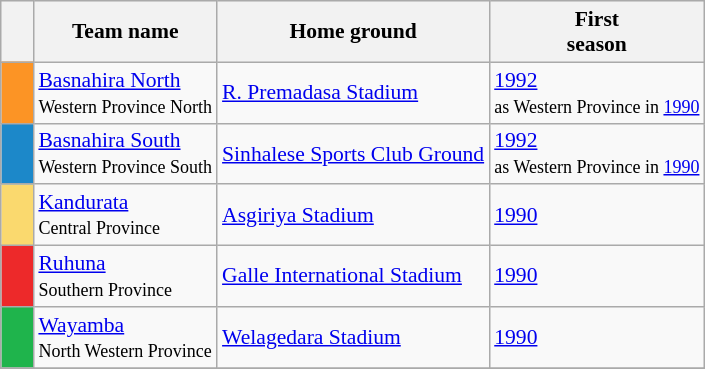<table class="wikitable" style="font-size:90%;">
<tr bgcolor="#efefef">
<th width=15> </th>
<th>Team name</th>
<th>Home ground</th>
<th>First<br>season</th>
</tr>
<tr>
<td bgcolor="#FC9425"> </td>
<td><a href='#'>Basnahira North</a><br><small>Western Province North</small></td>
<td><a href='#'>R. Premadasa Stadium</a></td>
<td><a href='#'>1992</a><small><br>as Western Province in <a href='#'>1990</a></small></td>
</tr>
<tr>
<td bgcolor="#1C88C9"> </td>
<td><a href='#'>Basnahira South</a><br><small>Western Province South</small></td>
<td><a href='#'>Sinhalese Sports Club Ground</a></td>
<td><a href='#'>1992</a><small><br>as Western Province in <a href='#'>1990</a></small></td>
</tr>
<tr>
<td bgcolor="#FAD96E"> </td>
<td><a href='#'>Kandurata</a><br><small>Central Province</small></td>
<td><a href='#'>Asgiriya Stadium</a></td>
<td><a href='#'>1990</a></td>
</tr>
<tr>
<td bgcolor="#ED292A"> </td>
<td><a href='#'>Ruhuna</a><br><small>Southern Province</small></td>
<td><a href='#'>Galle International Stadium</a></td>
<td><a href='#'>1990</a></td>
</tr>
<tr>
<td bgcolor="#1FB44C"> </td>
<td><a href='#'>Wayamba</a><br><small>North Western Province</small></td>
<td><a href='#'>Welagedara Stadium</a></td>
<td><a href='#'>1990</a></td>
</tr>
<tr>
</tr>
</table>
